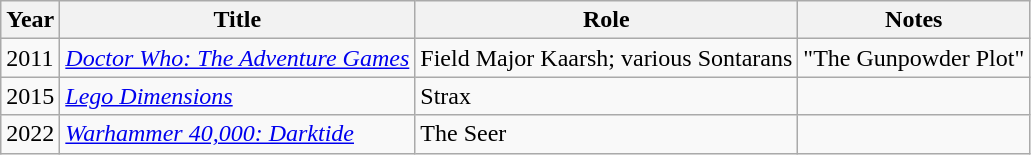<table class="wikitable">
<tr>
<th>Year</th>
<th>Title</th>
<th>Role</th>
<th>Notes</th>
</tr>
<tr>
<td>2011</td>
<td><em><a href='#'>Doctor Who: The Adventure Games</a></em></td>
<td>Field Major Kaarsh; various Sontarans</td>
<td>"The Gunpowder Plot"</td>
</tr>
<tr>
<td>2015</td>
<td><em><a href='#'>Lego Dimensions</a></em></td>
<td>Strax</td>
<td></td>
</tr>
<tr>
<td>2022</td>
<td><em><a href='#'>Warhammer 40,000: Darktide</a></em></td>
<td>The Seer</td>
<td></td>
</tr>
</table>
